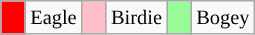<table class="wikitable" span=50 style="font-size:85%;">
<tr>
<td style="background: Red;" width=10></td>
<td>Eagle</td>
<td style="background: Pink;" width=10></td>
<td>Birdie</td>
<td style="background: PaleGreen;" width=10></td>
<td>Bogey</td>
</tr>
</table>
